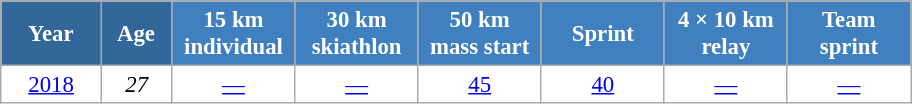<table class="wikitable" style="font-size:95%; text-align:center; border:grey solid 1px; border-collapse:collapse; background:#ffffff;">
<tr>
<th style="background-color:#369; color:white; width:60px;"> Year </th>
<th style="background-color:#369; color:white; width:40px;"> Age </th>
<th style="background-color:#4180be; color:white; width:75px;"> 15 km <br> individual </th>
<th style="background-color:#4180be; color:white; width:75px;"> 30 km <br> skiathlon </th>
<th style="background-color:#4180be; color:white; width:75px;"> 50 km <br> mass start </th>
<th style="background-color:#4180be; color:white; width:75px;"> Sprint </th>
<th style="background-color:#4180be; color:white; width:75px;"> 4 × 10 km <br> relay </th>
<th style="background-color:#4180be; color:white; width:75px;"> Team <br> sprint </th>
</tr>
<tr>
<td><a href='#'>2018</a></td>
<td><em>27</em></td>
<td><a href='#'>—</a></td>
<td><a href='#'>—</a></td>
<td><a href='#'>45</a></td>
<td><a href='#'>40</a></td>
<td><a href='#'>—</a></td>
<td><a href='#'>—</a></td>
</tr>
</table>
